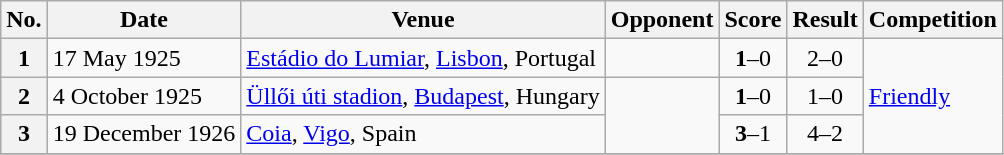<table class="wikitable sortable plainrowheaders">
<tr>
<th scope=col>No.</th>
<th scope=col>Date</th>
<th scope=col>Venue</th>
<th scope=col>Opponent</th>
<th scope=col>Score</th>
<th scope=col>Result</th>
<th scope=col>Competition</th>
</tr>
<tr>
<th scope=row style=text-align:center>1</th>
<td rowspan="1">17 May 1925</td>
<td rowspan="1"><a href='#'>Estádio do Lumiar</a>, <a href='#'>Lisbon</a>, Portugal</td>
<td rowspan="1"></td>
<td align=center><strong>1</strong>–0</td>
<td rowspan="1" align=center>2–0</td>
<td rowspan="3"><a href='#'>Friendly</a></td>
</tr>
<tr>
<th scope=row style=text-align:center>2</th>
<td rowspan="1">4 October 1925</td>
<td rowspan="1"><a href='#'>Üllői úti stadion</a>, <a href='#'>Budapest</a>, Hungary</td>
<td rowspan="2"></td>
<td align=center><strong>1</strong>–0</td>
<td rowspan="1" align=center>1–0</td>
</tr>
<tr>
<th scope=row style=text-align:center>3</th>
<td rowspan="1">19 December 1926</td>
<td rowspan="1"><a href='#'>Coia</a>, <a href='#'>Vigo</a>, Spain</td>
<td align=center><strong>3</strong>–1</td>
<td rowspan="1" align=center>4–2</td>
</tr>
<tr>
</tr>
</table>
